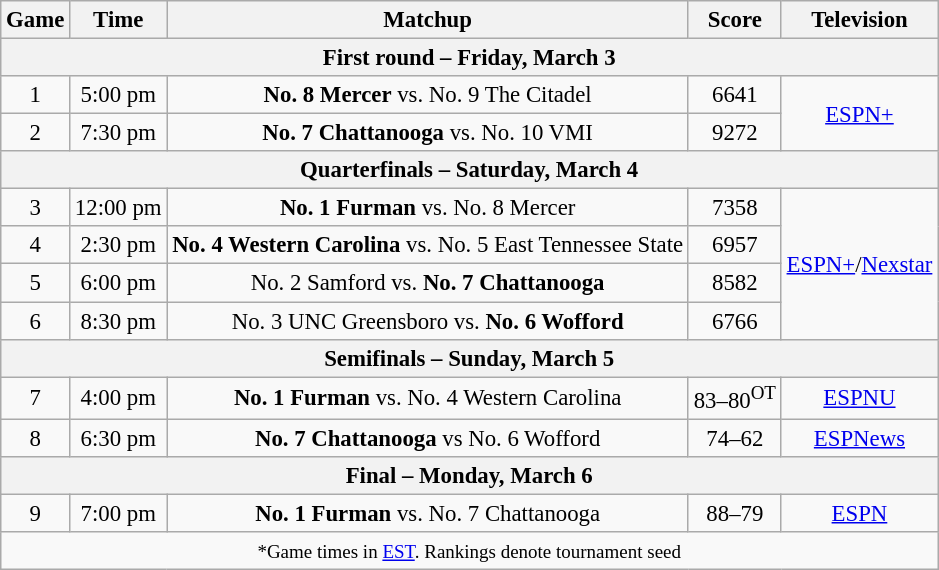<table class="wikitable" style="font-size: 95%;text-align:center">
<tr>
<th>Game</th>
<th>Time</th>
<th>Matchup</th>
<th>Score</th>
<th>Television</th>
</tr>
<tr>
<th colspan="5">First round – Friday, March 3</th>
</tr>
<tr>
<td>1</td>
<td>5:00 pm</td>
<td><strong>No. 8 Mercer</strong> vs. No. 9 The Citadel</td>
<td>6641</td>
<td rowspan="2"><a href='#'>ESPN+</a></td>
</tr>
<tr>
<td>2</td>
<td>7:30 pm</td>
<td><strong>No. 7 Chattanooga</strong> vs. No. 10 VMI</td>
<td>9272</td>
</tr>
<tr>
<th colspan="5">Quarterfinals – Saturday, March 4</th>
</tr>
<tr>
<td>3</td>
<td>12:00 pm</td>
<td><strong>No. 1 Furman</strong> vs. No. 8 Mercer</td>
<td>7358</td>
<td rowspan="4"><a href='#'>ESPN+</a>/<a href='#'>Nexstar</a></td>
</tr>
<tr>
<td>4</td>
<td>2:30 pm</td>
<td><strong>No. 4 Western Carolina</strong> vs. No. 5 East Tennessee State</td>
<td>6957</td>
</tr>
<tr>
<td>5</td>
<td>6:00 pm</td>
<td>No. 2 Samford vs. <strong>No. 7 Chattanooga</strong></td>
<td>8582</td>
</tr>
<tr>
<td>6</td>
<td>8:30 pm</td>
<td>No. 3 UNC Greensboro vs. <strong>No. 6 Wofford</strong></td>
<td>6766</td>
</tr>
<tr>
<th colspan="5">Semifinals – Sunday, March 5</th>
</tr>
<tr>
<td>7</td>
<td>4:00 pm</td>
<td><strong>No. 1 Furman</strong> vs. No. 4 Western Carolina</td>
<td>83–80<sup>OT</sup></td>
<td><a href='#'>ESPNU</a></td>
</tr>
<tr>
<td>8</td>
<td>6:30 pm</td>
<td><strong>No. 7 Chattanooga</strong> vs No. 6 Wofford</td>
<td>74–62</td>
<td><a href='#'>ESPNews</a></td>
</tr>
<tr>
<th colspan="5">Final – Monday, March 6</th>
</tr>
<tr>
<td>9</td>
<td>7:00 pm</td>
<td><strong>No. 1 Furman</strong> vs. No. 7 Chattanooga</td>
<td>88–79</td>
<td><a href='#'>ESPN</a></td>
</tr>
<tr>
<td colspan="5"><small>*Game times in <a href='#'>EST</a>. Rankings denote tournament seed</small></td>
</tr>
</table>
